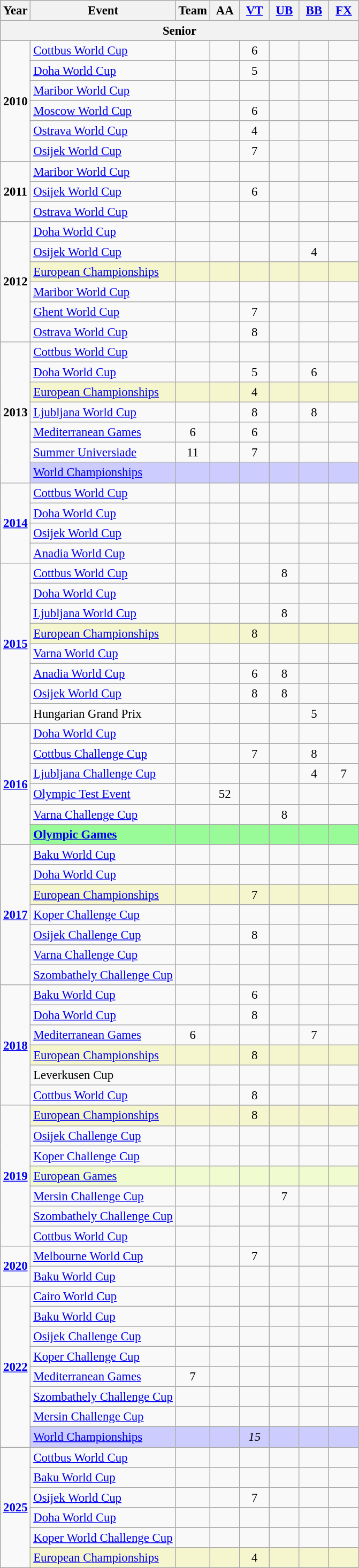<table class="wikitable" style="text-align:center; font-size:95%;">
<tr>
<th align=center>Year</th>
<th align=center>Event</th>
<th style="width:30px;">Team</th>
<th style="width:30px;">AA</th>
<th style="width:30px;"><a href='#'>VT</a></th>
<th style="width:30px;"><a href='#'>UB</a></th>
<th style="width:30px;"><a href='#'>BB</a></th>
<th style="width:30px;"><a href='#'>FX</a></th>
</tr>
<tr>
<th colspan="8"><strong>Senior</strong></th>
</tr>
<tr>
<td rowspan="6"><strong>2010</strong></td>
<td align=left><a href='#'>Cottbus World Cup</a></td>
<td></td>
<td></td>
<td>6</td>
<td></td>
<td></td>
<td></td>
</tr>
<tr>
<td align=left><a href='#'>Doha World Cup</a></td>
<td></td>
<td></td>
<td>5</td>
<td></td>
<td></td>
<td></td>
</tr>
<tr>
<td align=left><a href='#'>Maribor World Cup</a></td>
<td></td>
<td></td>
<td></td>
<td></td>
<td></td>
<td></td>
</tr>
<tr>
<td align=left><a href='#'>Moscow World Cup</a></td>
<td></td>
<td></td>
<td>6</td>
<td></td>
<td></td>
<td></td>
</tr>
<tr>
<td align=left><a href='#'>Ostrava World Cup</a></td>
<td></td>
<td></td>
<td>4</td>
<td></td>
<td></td>
<td></td>
</tr>
<tr>
<td align=left><a href='#'>Osijek World Cup</a></td>
<td></td>
<td></td>
<td>7</td>
<td></td>
<td></td>
<td></td>
</tr>
<tr>
<td rowspan="3"><strong>2011</strong></td>
<td align=left><a href='#'>Maribor World Cup</a></td>
<td></td>
<td></td>
<td></td>
<td></td>
<td></td>
<td></td>
</tr>
<tr>
<td align=left><a href='#'>Osijek World Cup</a></td>
<td></td>
<td></td>
<td>6</td>
<td></td>
<td></td>
<td></td>
</tr>
<tr>
<td align=left><a href='#'>Ostrava World Cup</a></td>
<td></td>
<td></td>
<td></td>
<td></td>
<td></td>
<td></td>
</tr>
<tr>
<td rowspan="6"><strong>2012</strong></td>
<td align=left><a href='#'>Doha World Cup</a></td>
<td></td>
<td></td>
<td></td>
<td></td>
<td></td>
<td></td>
</tr>
<tr>
<td align=left><a href='#'>Osijek World Cup</a></td>
<td></td>
<td></td>
<td></td>
<td></td>
<td>4</td>
<td></td>
</tr>
<tr bgcolor="#f5f6ce">
<td align=left><a href='#'>European Championships</a></td>
<td></td>
<td></td>
<td></td>
<td></td>
<td></td>
<td></td>
</tr>
<tr>
<td align=left><a href='#'>Maribor World Cup</a></td>
<td></td>
<td></td>
<td></td>
<td></td>
<td></td>
<td></td>
</tr>
<tr>
<td align=left><a href='#'>Ghent World Cup</a></td>
<td></td>
<td></td>
<td>7</td>
<td></td>
<td></td>
<td></td>
</tr>
<tr>
<td align=left><a href='#'>Ostrava World Cup</a></td>
<td></td>
<td></td>
<td>8</td>
<td></td>
<td></td>
<td></td>
</tr>
<tr>
<td rowspan="7"><strong>2013</strong></td>
<td align=left><a href='#'>Cottbus World Cup</a></td>
<td></td>
<td></td>
<td></td>
<td></td>
<td></td>
<td></td>
</tr>
<tr>
<td align=left><a href='#'>Doha World Cup</a></td>
<td></td>
<td></td>
<td>5</td>
<td></td>
<td>6</td>
<td></td>
</tr>
<tr bgcolor="#f5f6ce">
<td align=left><a href='#'>European Championships</a></td>
<td></td>
<td></td>
<td>4</td>
<td></td>
<td></td>
<td></td>
</tr>
<tr>
<td align=left><a href='#'>Ljubljana World Cup</a></td>
<td></td>
<td></td>
<td>8</td>
<td></td>
<td>8</td>
<td></td>
</tr>
<tr>
<td align=left><a href='#'>Mediterranean Games</a></td>
<td>6</td>
<td></td>
<td>6</td>
<td></td>
<td></td>
<td></td>
</tr>
<tr>
<td align=left><a href='#'>Summer Universiade</a></td>
<td>11</td>
<td></td>
<td>7</td>
<td></td>
<td></td>
<td></td>
</tr>
<tr style="background:#ccf;">
<td align=left><a href='#'>World Championships</a></td>
<td></td>
<td></td>
<td></td>
<td></td>
<td></td>
<td></td>
</tr>
<tr>
<td rowspan="4"><strong><a href='#'>2014</a></strong></td>
<td align=left><a href='#'>Cottbus World Cup</a></td>
<td></td>
<td></td>
<td></td>
<td></td>
<td></td>
<td></td>
</tr>
<tr>
<td align=left><a href='#'>Doha World Cup</a></td>
<td></td>
<td></td>
<td></td>
<td></td>
<td></td>
<td></td>
</tr>
<tr>
<td align=left><a href='#'>Osijek World Cup</a></td>
<td></td>
<td></td>
<td></td>
<td></td>
<td></td>
<td></td>
</tr>
<tr>
<td align=left><a href='#'>Anadia World Cup</a></td>
<td></td>
<td></td>
<td></td>
<td></td>
<td></td>
<td></td>
</tr>
<tr>
<td rowspan="8"><strong><a href='#'>2015</a></strong></td>
<td align=left><a href='#'>Cottbus World Cup</a></td>
<td></td>
<td></td>
<td></td>
<td>8</td>
<td></td>
<td></td>
</tr>
<tr>
<td align=left><a href='#'>Doha World Cup</a></td>
<td></td>
<td></td>
<td></td>
<td></td>
<td></td>
<td></td>
</tr>
<tr>
<td align=left><a href='#'>Ljubljana World Cup</a></td>
<td></td>
<td></td>
<td></td>
<td>8</td>
<td></td>
<td></td>
</tr>
<tr bgcolor="#f5f6ce">
<td align=left><a href='#'>European Championships</a></td>
<td></td>
<td></td>
<td>8</td>
<td></td>
<td></td>
<td></td>
</tr>
<tr>
<td align=left><a href='#'>Varna World Cup</a></td>
<td></td>
<td></td>
<td></td>
<td></td>
<td></td>
<td></td>
</tr>
<tr>
<td align=left><a href='#'>Anadia World Cup</a></td>
<td></td>
<td></td>
<td>6</td>
<td>8</td>
<td></td>
<td></td>
</tr>
<tr>
<td align=left><a href='#'>Osijek World Cup</a></td>
<td></td>
<td></td>
<td>8</td>
<td>8</td>
<td></td>
<td></td>
</tr>
<tr>
<td align=left>Hungarian Grand Prix</td>
<td></td>
<td></td>
<td></td>
<td></td>
<td>5</td>
<td></td>
</tr>
<tr>
<td rowspan="6"><strong><a href='#'>2016</a></strong></td>
<td align=left><a href='#'>Doha World Cup</a></td>
<td></td>
<td></td>
<td></td>
<td></td>
<td></td>
<td></td>
</tr>
<tr>
<td align=left><a href='#'>Cottbus Challenge Cup</a></td>
<td></td>
<td></td>
<td>7</td>
<td></td>
<td>8</td>
<td></td>
</tr>
<tr>
<td align=left><a href='#'>Ljubljana Challenge Cup</a></td>
<td></td>
<td></td>
<td></td>
<td></td>
<td>4</td>
<td>7</td>
</tr>
<tr>
<td align=left><a href='#'>Olympic Test Event</a></td>
<td></td>
<td>52</td>
<td></td>
<td></td>
<td></td>
<td></td>
</tr>
<tr>
<td align=left><a href='#'>Varna Challenge Cup</a></td>
<td></td>
<td></td>
<td></td>
<td>8</td>
<td></td>
<td></td>
</tr>
<tr style="background:#98fb98;">
<td align=left><strong><a href='#'>Olympic Games</a></strong></td>
<td></td>
<td></td>
<td></td>
<td></td>
<td></td>
<td></td>
</tr>
<tr>
<td rowspan="7"><strong><a href='#'>2017</a></strong></td>
<td align=left><a href='#'>Baku World Cup</a></td>
<td></td>
<td></td>
<td></td>
<td></td>
<td></td>
<td></td>
</tr>
<tr>
<td align=left><a href='#'>Doha World Cup</a></td>
<td></td>
<td></td>
<td></td>
<td></td>
<td></td>
<td></td>
</tr>
<tr bgcolor="#f5f6ce">
<td align=left><a href='#'>European Championships</a></td>
<td></td>
<td></td>
<td>7</td>
<td></td>
<td></td>
<td></td>
</tr>
<tr>
<td align=left><a href='#'>Koper Challenge Cup</a></td>
<td></td>
<td></td>
<td></td>
<td></td>
<td></td>
<td></td>
</tr>
<tr>
<td align=left><a href='#'>Osijek Challenge Cup</a></td>
<td></td>
<td></td>
<td>8</td>
<td></td>
<td></td>
<td></td>
</tr>
<tr>
<td align=left><a href='#'>Varna Challenge Cup</a></td>
<td></td>
<td></td>
<td></td>
<td></td>
<td></td>
<td></td>
</tr>
<tr>
<td align=left><a href='#'>Szombathely Challenge Cup</a></td>
<td></td>
<td></td>
<td></td>
<td></td>
<td></td>
<td></td>
</tr>
<tr>
<td rowspan="6"><strong><a href='#'>2018</a></strong></td>
<td align=left><a href='#'>Baku World Cup</a></td>
<td></td>
<td></td>
<td>6</td>
<td></td>
<td></td>
<td></td>
</tr>
<tr>
<td align=left><a href='#'>Doha World Cup</a></td>
<td></td>
<td></td>
<td>8</td>
<td></td>
<td></td>
<td></td>
</tr>
<tr>
<td align=left><a href='#'>Mediterranean Games</a></td>
<td>6</td>
<td></td>
<td></td>
<td></td>
<td>7</td>
<td></td>
</tr>
<tr bgcolor="#f5f6ce">
<td align=left><a href='#'>European Championships</a></td>
<td></td>
<td></td>
<td>8</td>
<td></td>
<td></td>
<td></td>
</tr>
<tr>
<td align=left>Leverkusen Cup</td>
<td></td>
<td></td>
<td></td>
<td></td>
<td></td>
<td></td>
</tr>
<tr>
<td align=left><a href='#'>Cottbus World Cup</a></td>
<td></td>
<td></td>
<td>8</td>
<td></td>
<td></td>
<td></td>
</tr>
<tr>
<td rowspan="8"><strong><a href='#'>2019</a></strong></td>
</tr>
<tr bgcolor="#f5f6ce">
<td align=left><a href='#'>European Championships</a></td>
<td></td>
<td></td>
<td>8</td>
<td></td>
<td></td>
<td></td>
</tr>
<tr>
<td align=left><a href='#'>Osijek Challenge Cup</a></td>
<td></td>
<td></td>
<td></td>
<td></td>
<td></td>
<td></td>
</tr>
<tr>
<td align=left><a href='#'>Koper Challenge Cup</a></td>
<td></td>
<td></td>
<td></td>
<td></td>
<td></td>
<td></td>
</tr>
<tr bgcolor=#f0fccf>
<td align=left><a href='#'>European Games</a></td>
<td></td>
<td></td>
<td></td>
<td></td>
<td></td>
<td></td>
</tr>
<tr>
<td align=left><a href='#'>Mersin Challenge Cup</a></td>
<td></td>
<td></td>
<td></td>
<td>7</td>
<td></td>
<td></td>
</tr>
<tr>
<td align=left><a href='#'>Szombathely Challenge Cup</a></td>
<td></td>
<td></td>
<td></td>
<td></td>
<td></td>
<td></td>
</tr>
<tr>
<td align=left><a href='#'>Cottbus World Cup</a></td>
<td></td>
<td></td>
<td></td>
<td></td>
<td></td>
<td></td>
</tr>
<tr>
<td rowspan="2"><strong><a href='#'>2020</a></strong></td>
<td align=left><a href='#'>Melbourne World Cup</a></td>
<td></td>
<td></td>
<td>7</td>
<td></td>
<td></td>
<td></td>
</tr>
<tr>
<td align=left><a href='#'>Baku World Cup</a></td>
<td></td>
<td></td>
<td></td>
<td></td>
<td></td>
<td></td>
</tr>
<tr>
<td rowspan="8"><strong><a href='#'>2022</a></strong></td>
<td align=left><a href='#'>Cairo World Cup</a></td>
<td></td>
<td></td>
<td></td>
<td></td>
<td></td>
<td></td>
</tr>
<tr>
<td align=left><a href='#'>Baku World Cup</a></td>
<td></td>
<td></td>
<td></td>
<td></td>
<td></td>
<td></td>
</tr>
<tr>
<td align=left><a href='#'>Osijek Challenge Cup</a></td>
<td></td>
<td></td>
<td></td>
<td></td>
<td></td>
<td></td>
</tr>
<tr>
<td align=left><a href='#'>Koper Challenge Cup</a></td>
<td></td>
<td></td>
<td></td>
<td></td>
<td></td>
<td></td>
</tr>
<tr>
<td align=left><a href='#'>Mediterranean Games</a></td>
<td>7</td>
<td></td>
<td></td>
<td></td>
<td></td>
<td></td>
</tr>
<tr>
<td align=left><a href='#'>Szombathely Challenge Cup</a></td>
<td></td>
<td></td>
<td></td>
<td></td>
<td></td>
<td></td>
</tr>
<tr>
<td align=left><a href='#'>Mersin Challenge Cup</a></td>
<td></td>
<td></td>
<td></td>
<td></td>
<td></td>
<td></td>
</tr>
<tr bgcolor=#CCCCFF>
<td align=left><a href='#'>World Championships</a></td>
<td></td>
<td></td>
<td><em>15</em></td>
<td></td>
<td></td>
<td></td>
</tr>
<tr>
<td rowspan="6"><strong><a href='#'>2025</a></strong></td>
<td align=left><a href='#'>Cottbus World Cup</a></td>
<td></td>
<td></td>
<td></td>
<td></td>
<td></td>
<td></td>
</tr>
<tr>
<td align=left><a href='#'>Baku World Cup</a></td>
<td></td>
<td></td>
<td></td>
<td></td>
<td></td>
<td></td>
</tr>
<tr>
<td align=left><a href='#'>Osijek World Cup</a></td>
<td></td>
<td></td>
<td>7</td>
<td></td>
<td></td>
<td></td>
</tr>
<tr>
<td align=left><a href='#'>Doha World Cup</a></td>
<td></td>
<td></td>
<td></td>
<td></td>
<td></td>
<td></td>
</tr>
<tr>
<td align=left><a href='#'>Koper World Challenge Cup</a></td>
<td></td>
<td></td>
<td></td>
<td></td>
<td></td>
<td></td>
</tr>
<tr bgcolor=#F5F6CE>
<td align=left><a href='#'>European Championships</a></td>
<td></td>
<td></td>
<td>4</td>
<td></td>
<td></td>
<td></td>
</tr>
</table>
